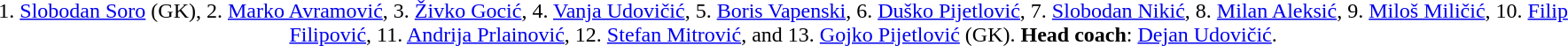<table width=95%>
<tr align=center>
<td><br>1. <a href='#'>Slobodan Soro</a> (GK), 2. <a href='#'>Marko Avramović</a>, 3. <a href='#'>Živko Gocić</a>, 4. <a href='#'>Vanja Udovičić</a>, 5. <a href='#'>Boris Vapenski</a>, 6. <a href='#'>Duško Pijetlović</a>, 7. <a href='#'>Slobodan Nikić</a>, 8. <a href='#'>Milan Aleksić</a>, 9. <a href='#'>Miloš Miličić</a>, 10. <a href='#'>Filip Filipović</a>, 11. <a href='#'>Andrija Prlainović</a>, 12. <a href='#'>Stefan Mitrović</a>, and 13. <a href='#'>Gojko Pijetlović</a> (GK). <strong>Head coach</strong>: <a href='#'>Dejan Udovičić</a>.</td>
</tr>
</table>
